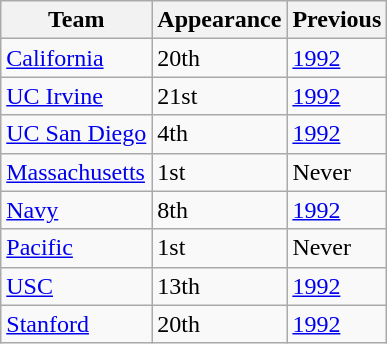<table class="wikitable sortable">
<tr>
<th>Team</th>
<th>Appearance</th>
<th>Previous</th>
</tr>
<tr>
<td><a href='#'>California</a></td>
<td>20th</td>
<td><a href='#'>1992</a></td>
</tr>
<tr>
<td><a href='#'>UC Irvine</a></td>
<td>21st</td>
<td><a href='#'>1992</a></td>
</tr>
<tr>
<td><a href='#'>UC San Diego</a></td>
<td>4th</td>
<td><a href='#'>1992</a></td>
</tr>
<tr>
<td><a href='#'>Massachusetts</a></td>
<td>1st</td>
<td>Never</td>
</tr>
<tr>
<td><a href='#'>Navy</a></td>
<td>8th</td>
<td><a href='#'>1992</a></td>
</tr>
<tr>
<td><a href='#'>Pacific</a></td>
<td>1st</td>
<td>Never</td>
</tr>
<tr>
<td><a href='#'>USC</a></td>
<td>13th</td>
<td><a href='#'>1992</a></td>
</tr>
<tr>
<td><a href='#'>Stanford</a></td>
<td>20th</td>
<td><a href='#'>1992</a></td>
</tr>
</table>
